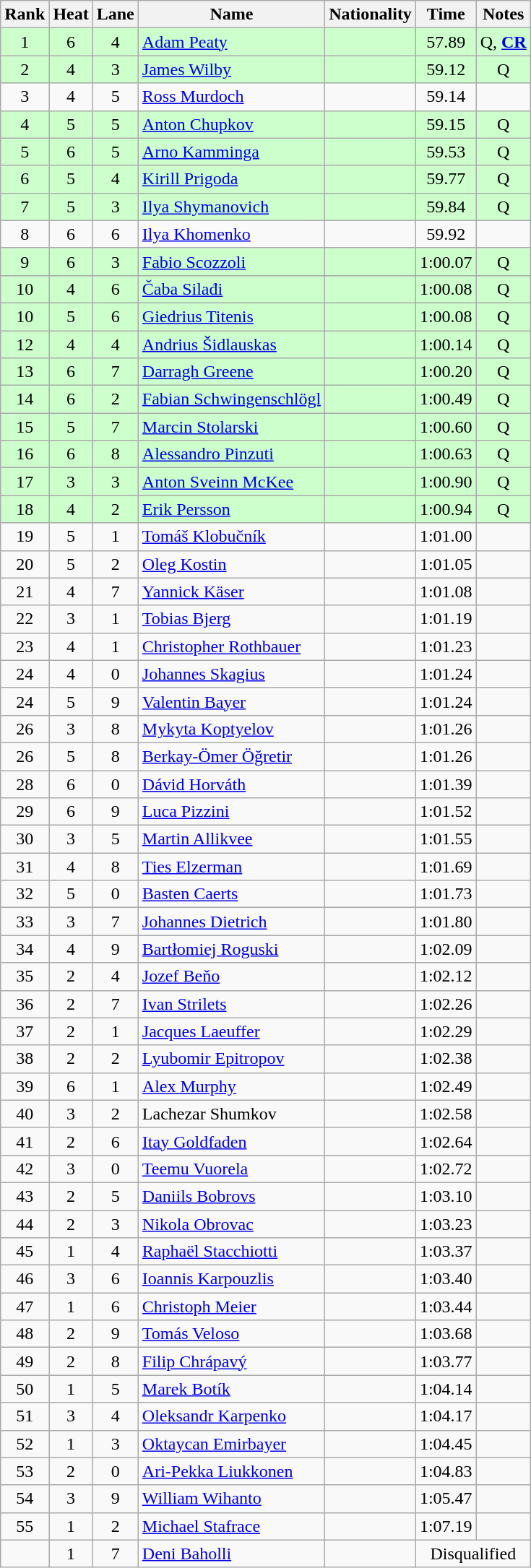<table class="wikitable sortable" style="text-align:center">
<tr>
<th>Rank</th>
<th>Heat</th>
<th>Lane</th>
<th>Name</th>
<th>Nationality</th>
<th>Time</th>
<th>Notes</th>
</tr>
<tr bgcolor=ccffcc>
<td>1</td>
<td>6</td>
<td>4</td>
<td align=left><a href='#'>Adam Peaty</a></td>
<td align=left></td>
<td>57.89</td>
<td>Q, <strong><a href='#'>CR</a></strong></td>
</tr>
<tr bgcolor=ccffcc>
<td>2</td>
<td>4</td>
<td>3</td>
<td align=left><a href='#'>James Wilby</a></td>
<td align=left></td>
<td>59.12</td>
<td>Q</td>
</tr>
<tr>
<td>3</td>
<td>4</td>
<td>5</td>
<td align=left><a href='#'>Ross Murdoch</a></td>
<td align=left></td>
<td>59.14</td>
<td></td>
</tr>
<tr bgcolor=ccffcc>
<td>4</td>
<td>5</td>
<td>5</td>
<td align=left><a href='#'>Anton Chupkov</a></td>
<td align=left></td>
<td>59.15</td>
<td>Q</td>
</tr>
<tr bgcolor=ccffcc>
<td>5</td>
<td>6</td>
<td>5</td>
<td align=left><a href='#'>Arno Kamminga</a></td>
<td align=left></td>
<td>59.53</td>
<td>Q</td>
</tr>
<tr bgcolor=ccffcc>
<td>6</td>
<td>5</td>
<td>4</td>
<td align=left><a href='#'>Kirill Prigoda</a></td>
<td align=left></td>
<td>59.77</td>
<td>Q</td>
</tr>
<tr bgcolor=ccffcc>
<td>7</td>
<td>5</td>
<td>3</td>
<td align=left><a href='#'>Ilya Shymanovich</a></td>
<td align=left></td>
<td>59.84</td>
<td>Q</td>
</tr>
<tr>
<td>8</td>
<td>6</td>
<td>6</td>
<td align=left><a href='#'>Ilya Khomenko</a></td>
<td align=left></td>
<td>59.92</td>
<td></td>
</tr>
<tr bgcolor=ccffcc>
<td>9</td>
<td>6</td>
<td>3</td>
<td align=left><a href='#'>Fabio Scozzoli</a></td>
<td align=left></td>
<td>1:00.07</td>
<td>Q</td>
</tr>
<tr bgcolor=ccffcc>
<td>10</td>
<td>4</td>
<td>6</td>
<td align=left><a href='#'>Čaba Silađi</a></td>
<td align=left></td>
<td>1:00.08</td>
<td>Q</td>
</tr>
<tr bgcolor=ccffcc>
<td>10</td>
<td>5</td>
<td>6</td>
<td align=left><a href='#'>Giedrius Titenis</a></td>
<td align=left></td>
<td>1:00.08</td>
<td>Q</td>
</tr>
<tr bgcolor=ccffcc>
<td>12</td>
<td>4</td>
<td>4</td>
<td align=left><a href='#'>Andrius Šidlauskas</a></td>
<td align=left></td>
<td>1:00.14</td>
<td>Q</td>
</tr>
<tr bgcolor=ccffcc>
<td>13</td>
<td>6</td>
<td>7</td>
<td align=left><a href='#'>Darragh Greene</a></td>
<td align=left></td>
<td>1:00.20</td>
<td>Q</td>
</tr>
<tr bgcolor=ccffcc>
<td>14</td>
<td>6</td>
<td>2</td>
<td align=left><a href='#'>Fabian Schwingenschlögl</a></td>
<td align=left></td>
<td>1:00.49</td>
<td>Q</td>
</tr>
<tr bgcolor=ccffcc>
<td>15</td>
<td>5</td>
<td>7</td>
<td align=left><a href='#'>Marcin Stolarski</a></td>
<td align=left></td>
<td>1:00.60</td>
<td>Q</td>
</tr>
<tr bgcolor=ccffcc>
<td>16</td>
<td>6</td>
<td>8</td>
<td align=left><a href='#'>Alessandro Pinzuti</a></td>
<td align=left></td>
<td>1:00.63</td>
<td>Q</td>
</tr>
<tr bgcolor=ccffcc>
<td>17</td>
<td>3</td>
<td>3</td>
<td align=left><a href='#'>Anton Sveinn McKee</a></td>
<td align=left></td>
<td>1:00.90</td>
<td>Q</td>
</tr>
<tr bgcolor=ccffcc>
<td>18</td>
<td>4</td>
<td>2</td>
<td align=left><a href='#'>Erik Persson</a></td>
<td align=left></td>
<td>1:00.94</td>
<td>Q</td>
</tr>
<tr>
<td>19</td>
<td>5</td>
<td>1</td>
<td align=left><a href='#'>Tomáš Klobučník</a></td>
<td align=left></td>
<td>1:01.00</td>
<td></td>
</tr>
<tr>
<td>20</td>
<td>5</td>
<td>2</td>
<td align=left><a href='#'>Oleg Kostin</a></td>
<td align=left></td>
<td>1:01.05</td>
<td></td>
</tr>
<tr>
<td>21</td>
<td>4</td>
<td>7</td>
<td align=left><a href='#'>Yannick Käser</a></td>
<td align=left></td>
<td>1:01.08</td>
<td></td>
</tr>
<tr>
<td>22</td>
<td>3</td>
<td>1</td>
<td align=left><a href='#'>Tobias Bjerg</a></td>
<td align=left></td>
<td>1:01.19</td>
<td></td>
</tr>
<tr>
<td>23</td>
<td>4</td>
<td>1</td>
<td align=left><a href='#'>Christopher Rothbauer</a></td>
<td align=left></td>
<td>1:01.23</td>
<td></td>
</tr>
<tr>
<td>24</td>
<td>4</td>
<td>0</td>
<td align=left><a href='#'>Johannes Skagius</a></td>
<td align=left></td>
<td>1:01.24</td>
<td></td>
</tr>
<tr>
<td>24</td>
<td>5</td>
<td>9</td>
<td align=left><a href='#'>Valentin Bayer</a></td>
<td align=left></td>
<td>1:01.24</td>
<td></td>
</tr>
<tr>
<td>26</td>
<td>3</td>
<td>8</td>
<td align=left><a href='#'>Mykyta Koptyelov</a></td>
<td align=left></td>
<td>1:01.26</td>
<td></td>
</tr>
<tr>
<td>26</td>
<td>5</td>
<td>8</td>
<td align=left><a href='#'>Berkay-Ömer Öğretir</a></td>
<td align=left></td>
<td>1:01.26</td>
<td></td>
</tr>
<tr>
<td>28</td>
<td>6</td>
<td>0</td>
<td align=left><a href='#'>Dávid Horváth</a></td>
<td align=left></td>
<td>1:01.39</td>
<td></td>
</tr>
<tr>
<td>29</td>
<td>6</td>
<td>9</td>
<td align=left><a href='#'>Luca Pizzini</a></td>
<td align=left></td>
<td>1:01.52</td>
<td></td>
</tr>
<tr>
<td>30</td>
<td>3</td>
<td>5</td>
<td align=left><a href='#'>Martin Allikvee</a></td>
<td align=left></td>
<td>1:01.55</td>
<td></td>
</tr>
<tr>
<td>31</td>
<td>4</td>
<td>8</td>
<td align=left><a href='#'>Ties Elzerman</a></td>
<td align=left></td>
<td>1:01.69</td>
<td></td>
</tr>
<tr>
<td>32</td>
<td>5</td>
<td>0</td>
<td align=left><a href='#'>Basten Caerts</a></td>
<td align=left></td>
<td>1:01.73</td>
<td></td>
</tr>
<tr>
<td>33</td>
<td>3</td>
<td>7</td>
<td align=left><a href='#'>Johannes Dietrich</a></td>
<td align=left></td>
<td>1:01.80</td>
<td></td>
</tr>
<tr>
<td>34</td>
<td>4</td>
<td>9</td>
<td align=left><a href='#'>Bartłomiej Roguski</a></td>
<td align=left></td>
<td>1:02.09</td>
<td></td>
</tr>
<tr>
<td>35</td>
<td>2</td>
<td>4</td>
<td align=left><a href='#'>Jozef Beňo</a></td>
<td align=left></td>
<td>1:02.12</td>
<td></td>
</tr>
<tr>
<td>36</td>
<td>2</td>
<td>7</td>
<td align=left><a href='#'>Ivan Strilets</a></td>
<td align=left></td>
<td>1:02.26</td>
<td></td>
</tr>
<tr>
<td>37</td>
<td>2</td>
<td>1</td>
<td align=left><a href='#'>Jacques Laeuffer</a></td>
<td align=left></td>
<td>1:02.29</td>
<td></td>
</tr>
<tr>
<td>38</td>
<td>2</td>
<td>2</td>
<td align=left><a href='#'>Lyubomir Epitropov</a></td>
<td align=left></td>
<td>1:02.38</td>
<td></td>
</tr>
<tr>
<td>39</td>
<td>6</td>
<td>1</td>
<td align=left><a href='#'>Alex Murphy</a></td>
<td align=left></td>
<td>1:02.49</td>
<td></td>
</tr>
<tr>
<td>40</td>
<td>3</td>
<td>2</td>
<td align=left>Lachezar Shumkov</td>
<td align=left></td>
<td>1:02.58</td>
<td></td>
</tr>
<tr>
<td>41</td>
<td>2</td>
<td>6</td>
<td align=left><a href='#'>Itay Goldfaden</a></td>
<td align=left></td>
<td>1:02.64</td>
<td></td>
</tr>
<tr>
<td>42</td>
<td>3</td>
<td>0</td>
<td align=left><a href='#'>Teemu Vuorela</a></td>
<td align=left></td>
<td>1:02.72</td>
<td></td>
</tr>
<tr>
<td>43</td>
<td>2</td>
<td>5</td>
<td align=left><a href='#'>Daniils Bobrovs</a></td>
<td align=left></td>
<td>1:03.10</td>
<td></td>
</tr>
<tr>
<td>44</td>
<td>2</td>
<td>3</td>
<td align=left><a href='#'>Nikola Obrovac</a></td>
<td align=left></td>
<td>1:03.23</td>
<td></td>
</tr>
<tr>
<td>45</td>
<td>1</td>
<td>4</td>
<td align=left><a href='#'>Raphaël Stacchiotti</a></td>
<td align=left></td>
<td>1:03.37</td>
<td></td>
</tr>
<tr>
<td>46</td>
<td>3</td>
<td>6</td>
<td align=left><a href='#'>Ioannis Karpouzlis</a></td>
<td align=left></td>
<td>1:03.40</td>
<td></td>
</tr>
<tr>
<td>47</td>
<td>1</td>
<td>6</td>
<td align=left><a href='#'>Christoph Meier</a></td>
<td align=left></td>
<td>1:03.44</td>
<td></td>
</tr>
<tr>
<td>48</td>
<td>2</td>
<td>9</td>
<td align=left><a href='#'>Tomás Veloso</a></td>
<td align=left></td>
<td>1:03.68</td>
<td></td>
</tr>
<tr>
<td>49</td>
<td>2</td>
<td>8</td>
<td align=left><a href='#'>Filip Chrápavý</a></td>
<td align=left></td>
<td>1:03.77</td>
<td></td>
</tr>
<tr>
<td>50</td>
<td>1</td>
<td>5</td>
<td align=left><a href='#'>Marek Botík</a></td>
<td align=left></td>
<td>1:04.14</td>
<td></td>
</tr>
<tr>
<td>51</td>
<td>3</td>
<td>4</td>
<td align=left><a href='#'>Oleksandr Karpenko</a></td>
<td align=left></td>
<td>1:04.17</td>
<td></td>
</tr>
<tr>
<td>52</td>
<td>1</td>
<td>3</td>
<td align=left><a href='#'>Oktaycan Emirbayer</a></td>
<td align=left></td>
<td>1:04.45</td>
<td></td>
</tr>
<tr>
<td>53</td>
<td>2</td>
<td>0</td>
<td align=left><a href='#'>Ari-Pekka Liukkonen</a></td>
<td align=left></td>
<td>1:04.83</td>
<td></td>
</tr>
<tr>
<td>54</td>
<td>3</td>
<td>9</td>
<td align=left><a href='#'>William Wihanto</a></td>
<td align=left></td>
<td>1:05.47</td>
<td></td>
</tr>
<tr>
<td>55</td>
<td>1</td>
<td>2</td>
<td align=left><a href='#'>Michael Stafrace</a></td>
<td align=left></td>
<td>1:07.19</td>
<td></td>
</tr>
<tr>
<td></td>
<td>1</td>
<td>7</td>
<td align=left><a href='#'>Deni Baholli</a></td>
<td align=left></td>
<td colspan=2>Disqualified</td>
</tr>
</table>
